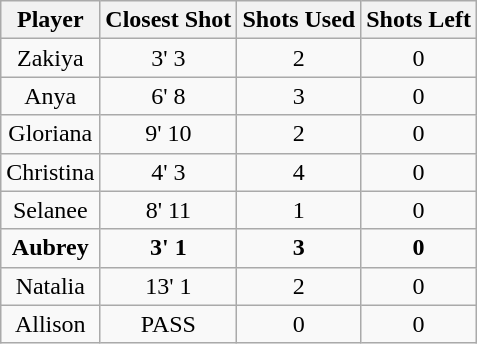<table class="wikitable" style="text-align:center;">
<tr>
<th>Player</th>
<th>Closest Shot</th>
<th>Shots Used</th>
<th>Shots Left</th>
</tr>
<tr>
<td>Zakiya</td>
<td>3' 3</td>
<td>2</td>
<td>0</td>
</tr>
<tr>
<td>Anya</td>
<td>6' 8</td>
<td>3</td>
<td>0</td>
</tr>
<tr>
<td>Gloriana</td>
<td>9' 10</td>
<td>2</td>
<td>0</td>
</tr>
<tr>
<td>Christina</td>
<td>4' 3</td>
<td>4</td>
<td>0</td>
</tr>
<tr>
<td>Selanee</td>
<td>8' 11</td>
<td>1</td>
<td>0</td>
</tr>
<tr>
<td><strong>Aubrey</strong></td>
<td><strong>3' 1</strong></td>
<td><strong>3</strong></td>
<td><strong>0</strong></td>
</tr>
<tr>
<td>Natalia</td>
<td>13' 1</td>
<td>2</td>
<td>0</td>
</tr>
<tr>
<td>Allison</td>
<td>PASS</td>
<td>0</td>
<td>0</td>
</tr>
</table>
